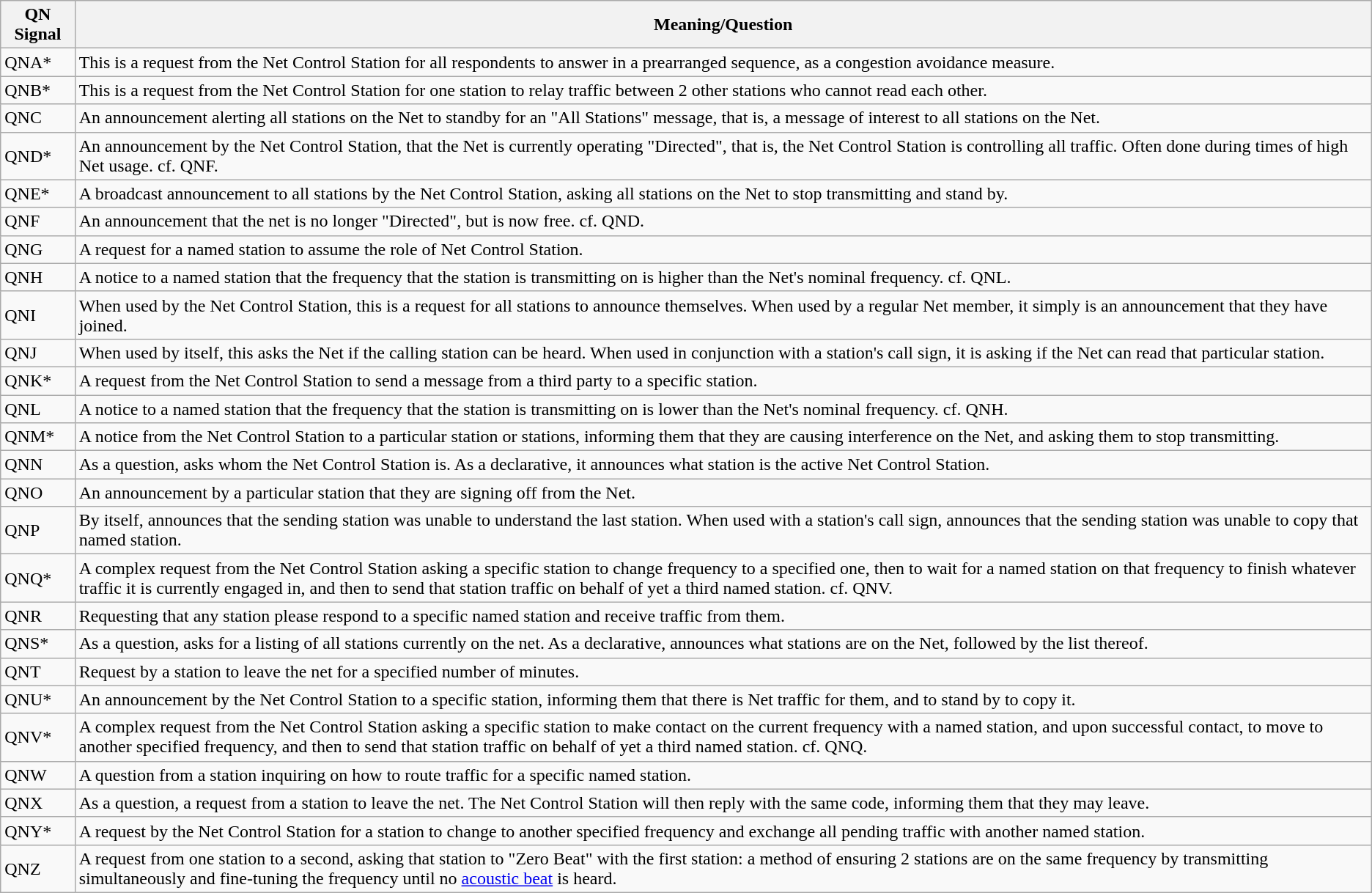<table class="wikitable">
<tr>
<th>QN Signal</th>
<th>Meaning/Question</th>
</tr>
<tr>
<td>QNA*</td>
<td>This is a request from the Net Control Station for all respondents to answer in a prearranged sequence, as a congestion avoidance measure.</td>
</tr>
<tr>
<td>QNB*</td>
<td>This is a request from the Net Control Station for one station to relay traffic between 2 other stations who cannot read each other.</td>
</tr>
<tr>
<td>QNC</td>
<td>An announcement alerting all stations on the Net to standby for an "All Stations" message, that is, a message of interest to all stations on the Net.</td>
</tr>
<tr>
<td>QND*</td>
<td>An announcement by the Net Control Station, that the Net is currently operating "Directed", that is, the Net Control Station is controlling all traffic. Often done during times of high Net usage. cf. QNF.</td>
</tr>
<tr>
<td>QNE*</td>
<td>A broadcast announcement to all stations by the Net Control Station, asking all stations on the Net to stop transmitting and stand by.</td>
</tr>
<tr>
<td>QNF</td>
<td>An announcement that the net is no longer "Directed", but is now free. cf. QND.</td>
</tr>
<tr>
<td>QNG</td>
<td>A request for a named station to assume the role of Net Control Station.</td>
</tr>
<tr>
<td>QNH</td>
<td>A notice to a named station that the frequency that the station is transmitting on is higher than the Net's nominal frequency. cf. QNL.</td>
</tr>
<tr>
<td>QNI</td>
<td>When used by the Net Control Station, this is a request for all stations to announce themselves. When used by a regular Net member, it simply is an announcement that they have joined.</td>
</tr>
<tr>
<td>QNJ</td>
<td>When used by itself, this asks the Net if the calling station can be heard. When used in conjunction with a station's call sign, it is asking if the Net can read that particular station.</td>
</tr>
<tr>
<td>QNK*</td>
<td>A request from the Net Control Station to send a message from a third party to a specific station.</td>
</tr>
<tr>
<td>QNL</td>
<td>A notice to a named station that the frequency that the station is transmitting on is lower than the Net's nominal frequency. cf. QNH.</td>
</tr>
<tr>
<td>QNM*</td>
<td>A notice from the Net Control Station to a particular station or stations, informing them that they are causing interference on the Net, and asking them to stop transmitting.</td>
</tr>
<tr>
<td>QNN</td>
<td>As a question, asks whom the Net Control Station is. As a declarative, it announces what station is the active Net Control Station.</td>
</tr>
<tr>
<td>QNO</td>
<td>An announcement by a particular station that they are signing off from the Net.</td>
</tr>
<tr>
<td>QNP</td>
<td>By itself, announces that the sending station was unable to understand the last station. When used with a station's call sign, announces that the sending station was unable to copy that named station.</td>
</tr>
<tr>
<td>QNQ*</td>
<td>A complex request from the Net Control Station asking a specific station to change frequency to a specified one, then to wait for a named station on that frequency to finish whatever traffic it is currently engaged in, and then to send that station traffic on behalf of yet a third named station. cf. QNV.</td>
</tr>
<tr>
<td>QNR</td>
<td>Requesting that any station please respond to a specific named station and receive traffic from them.</td>
</tr>
<tr>
<td>QNS*</td>
<td>As a question, asks for a listing of all stations currently on the net. As a declarative, announces what stations are on the Net, followed by the list thereof.</td>
</tr>
<tr>
<td>QNT</td>
<td>Request by a station to leave the net for a specified number of minutes.</td>
</tr>
<tr>
<td>QNU*</td>
<td>An announcement by the Net Control Station to a specific station, informing them that there is Net traffic for them, and to stand by to copy it.</td>
</tr>
<tr>
<td>QNV*</td>
<td>A complex request from the Net Control Station asking a specific station to make contact on the current frequency with a named station, and upon successful contact, to move to another specified frequency, and then to send that station traffic on behalf of yet a third named station. cf. QNQ.</td>
</tr>
<tr>
<td>QNW</td>
<td>A question from a station inquiring on how to route traffic for a specific named station.</td>
</tr>
<tr>
<td>QNX</td>
<td>As a question, a request from a station to leave the net. The Net Control Station will then reply with the same code, informing them that they may leave.</td>
</tr>
<tr>
<td>QNY*</td>
<td>A request by the Net Control Station for a station to change to another specified frequency and exchange all pending traffic with another named station.</td>
</tr>
<tr>
<td>QNZ</td>
<td>A request from one station to a second, asking that station to "Zero Beat" with the first station: a method of ensuring 2 stations are on the same frequency by transmitting simultaneously and fine-tuning the frequency until no <a href='#'>acoustic beat</a> is heard.</td>
</tr>
</table>
